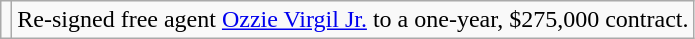<table class="wikitable">
<tr>
<td></td>
<td>Re-signed free agent <a href='#'>Ozzie Virgil Jr.</a> to a one-year, $275,000 contract.</td>
</tr>
</table>
